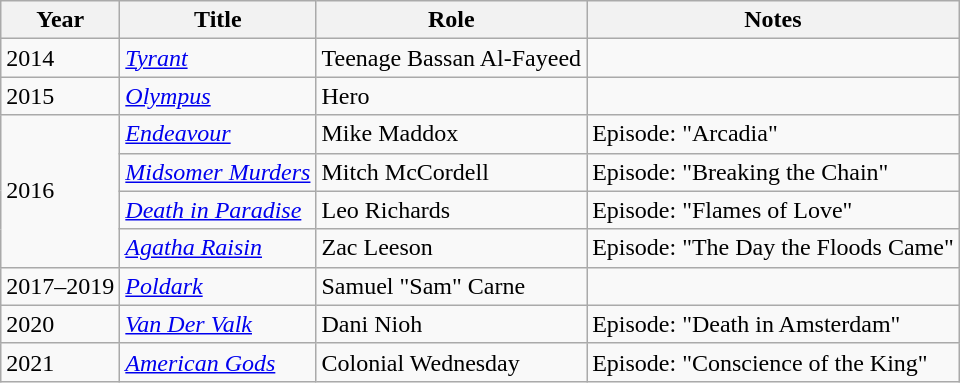<table class="wikitable sortable">
<tr>
<th>Year</th>
<th>Title</th>
<th>Role</th>
<th class="unsortable">Notes</th>
</tr>
<tr>
<td>2014</td>
<td><em><a href='#'>Tyrant</a></em></td>
<td>Teenage Bassan Al-Fayeed</td>
<td></td>
</tr>
<tr>
<td>2015</td>
<td><em><a href='#'>Olympus</a></em></td>
<td>Hero</td>
<td></td>
</tr>
<tr>
<td rowspan="4">2016</td>
<td><em><a href='#'>Endeavour</a></em></td>
<td>Mike Maddox</td>
<td>Episode: "Arcadia"</td>
</tr>
<tr>
<td><em><a href='#'>Midsomer Murders</a></em></td>
<td>Mitch McCordell</td>
<td>Episode: "Breaking the Chain"</td>
</tr>
<tr>
<td><em><a href='#'>Death in Paradise</a></em></td>
<td>Leo Richards</td>
<td>Episode: "Flames of Love"</td>
</tr>
<tr>
<td><em><a href='#'>Agatha Raisin</a></em></td>
<td>Zac Leeson</td>
<td>Episode: "The Day the Floods Came"</td>
</tr>
<tr>
<td>2017–2019</td>
<td><em><a href='#'>Poldark</a></em></td>
<td>Samuel "Sam" Carne</td>
<td></td>
</tr>
<tr>
<td>2020</td>
<td><em><a href='#'>Van Der Valk</a></em></td>
<td>Dani Nioh</td>
<td>Episode: "Death in Amsterdam"</td>
</tr>
<tr>
<td>2021</td>
<td><em><a href='#'>American Gods</a></em></td>
<td>Colonial Wednesday</td>
<td>Episode: "Conscience of the King"</td>
</tr>
</table>
